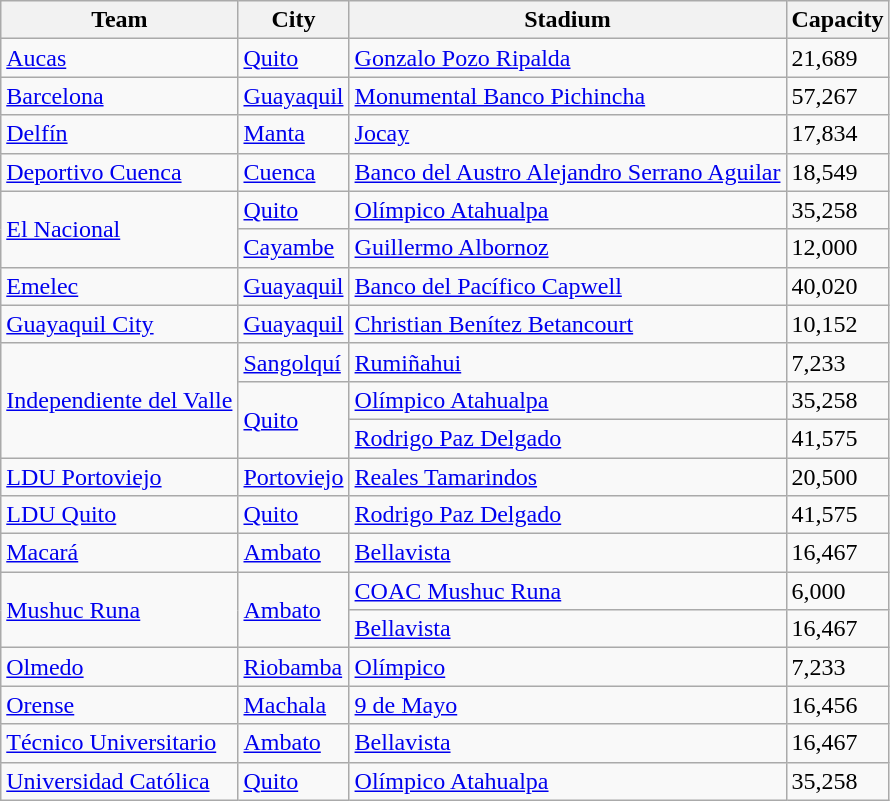<table class="wikitable sortable">
<tr>
<th>Team</th>
<th>City</th>
<th>Stadium</th>
<th>Capacity</th>
</tr>
<tr>
<td><a href='#'>Aucas</a></td>
<td><a href='#'>Quito</a></td>
<td><a href='#'>Gonzalo Pozo Ripalda</a></td>
<td>21,689</td>
</tr>
<tr>
<td><a href='#'>Barcelona</a></td>
<td><a href='#'>Guayaquil</a></td>
<td><a href='#'>Monumental Banco Pichincha</a></td>
<td>57,267</td>
</tr>
<tr>
<td><a href='#'>Delfín</a></td>
<td><a href='#'>Manta</a></td>
<td><a href='#'>Jocay</a></td>
<td>17,834</td>
</tr>
<tr>
<td><a href='#'>Deportivo Cuenca</a></td>
<td><a href='#'>Cuenca</a></td>
<td><a href='#'>Banco del Austro Alejandro Serrano Aguilar</a></td>
<td>18,549</td>
</tr>
<tr>
<td rowspan=2><a href='#'>El Nacional</a></td>
<td><a href='#'>Quito</a></td>
<td><a href='#'>Olímpico Atahualpa</a></td>
<td>35,258</td>
</tr>
<tr>
<td><a href='#'>Cayambe</a></td>
<td><a href='#'>Guillermo Albornoz</a></td>
<td>12,000</td>
</tr>
<tr>
<td><a href='#'>Emelec</a></td>
<td><a href='#'>Guayaquil</a></td>
<td><a href='#'>Banco del Pacífico Capwell</a></td>
<td>40,020</td>
</tr>
<tr>
<td><a href='#'>Guayaquil City</a></td>
<td><a href='#'>Guayaquil</a></td>
<td><a href='#'>Christian Benítez Betancourt</a></td>
<td>10,152</td>
</tr>
<tr>
<td rowspan=3><a href='#'>Independiente del Valle</a></td>
<td><a href='#'>Sangolquí</a></td>
<td><a href='#'>Rumiñahui</a></td>
<td>7,233</td>
</tr>
<tr>
<td rowspan=2><a href='#'>Quito</a></td>
<td><a href='#'>Olímpico Atahualpa</a></td>
<td>35,258</td>
</tr>
<tr>
<td><a href='#'>Rodrigo Paz Delgado</a></td>
<td>41,575</td>
</tr>
<tr>
<td><a href='#'>LDU Portoviejo</a></td>
<td><a href='#'>Portoviejo</a></td>
<td><a href='#'>Reales Tamarindos</a></td>
<td>20,500</td>
</tr>
<tr>
<td><a href='#'>LDU Quito</a></td>
<td><a href='#'>Quito</a></td>
<td><a href='#'>Rodrigo Paz Delgado</a></td>
<td>41,575</td>
</tr>
<tr>
<td><a href='#'>Macará</a></td>
<td><a href='#'>Ambato</a></td>
<td><a href='#'>Bellavista</a></td>
<td>16,467</td>
</tr>
<tr>
<td rowspan=2><a href='#'>Mushuc Runa</a></td>
<td rowspan=2><a href='#'>Ambato</a></td>
<td><a href='#'>COAC Mushuc Runa</a></td>
<td>6,000</td>
</tr>
<tr>
<td><a href='#'>Bellavista</a></td>
<td>16,467</td>
</tr>
<tr>
<td><a href='#'>Olmedo</a></td>
<td><a href='#'>Riobamba</a></td>
<td><a href='#'>Olímpico</a></td>
<td>7,233</td>
</tr>
<tr>
<td><a href='#'>Orense</a></td>
<td><a href='#'>Machala</a></td>
<td><a href='#'>9 de Mayo</a></td>
<td>16,456</td>
</tr>
<tr>
<td><a href='#'>Técnico Universitario</a></td>
<td><a href='#'>Ambato</a></td>
<td><a href='#'>Bellavista</a></td>
<td>16,467</td>
</tr>
<tr>
<td><a href='#'>Universidad Católica</a></td>
<td><a href='#'>Quito</a></td>
<td><a href='#'>Olímpico Atahualpa</a></td>
<td>35,258</td>
</tr>
</table>
